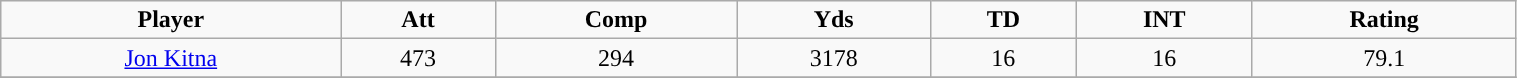<table class="wikitable" width="80%">
<tr align="center">
<td><strong>Player</strong></td>
<td><strong>Att</strong></td>
<td><strong>Comp</strong></td>
<td><strong>Yds</strong></td>
<td><strong>TD</strong></td>
<td><strong>INT</strong></td>
<td><strong>Rating</strong></td>
</tr>
<tr align="center" bgcolor="">
<td><a href='#'>Jon Kitna</a></td>
<td>473</td>
<td>294</td>
<td>3178</td>
<td>16</td>
<td>16</td>
<td>79.1</td>
</tr>
<tr align="center" bgcolor="">
</tr>
</table>
